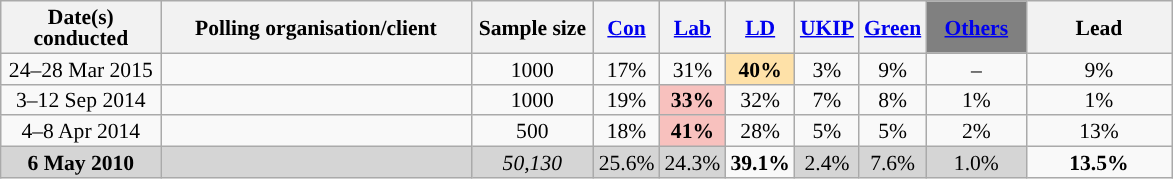<table class="wikitable sortable" style="text-align:center;font-size:90%;line-height:14px">
<tr>
<th ! style="width:100px;">Date(s)<br>conducted</th>
<th style="width:200px;">Polling organisation/client</th>
<th class="unsortable" style="width:75px;">Sample size</th>
<th class="unsortable" style="background:"><a href='#'><span>Con</span></a></th>
<th class="unsortable" style="background:"><a href='#'><span>Lab</span></a></th>
<th class="unsortable" style="background:"><a href='#'><span>LD</span></a></th>
<th class="unsortable" style="background:"><a href='#'><span>UKIP</span></a></th>
<th class="unsortable" style="background:"><a href='#'><span>Green</span></a></th>
<th class="unsortable" style="background:gray; width:60px;"><a href='#'><span>Others</span></a></th>
<th class="unsortable" style="width:90px;">Lead</th>
</tr>
<tr>
<td>24–28 Mar 2015</td>
<td> </td>
<td>1000</td>
<td>17%</td>
<td>31%</td>
<td style="background:#FEE1A8"><strong>40%</strong></td>
<td>3%</td>
<td>9%</td>
<td>–</td>
<td style="background:">9%</td>
</tr>
<tr>
<td>3–12 Sep 2014</td>
<td> </td>
<td>1000</td>
<td>19%</td>
<td style="background:#F8C1BE"><strong>33%</strong></td>
<td>32%</td>
<td>7%</td>
<td>8%</td>
<td>1%</td>
<td style="background:">1%</td>
</tr>
<tr>
<td>4–8 Apr 2014</td>
<td> </td>
<td>500</td>
<td>18%</td>
<td style="background:#F8C1BE"><strong>41%</strong></td>
<td>28%</td>
<td>5%</td>
<td>5%</td>
<td>2%</td>
<td style="background:">13%</td>
</tr>
<tr>
<td style="background:#D5D5D5"><strong>6 May 2010</strong></td>
<td style="background:#D5D5D5"></td>
<td style="background:#D5D5D5"><em>50,130</em></td>
<td style="background:#D5D5D5">25.6%</td>
<td style="background:#D5D5D5">24.3%</td>
<td style="background:"><strong>39.1%</strong></td>
<td style="background:#D5D5D5">2.4%</td>
<td style="background:#D5D5D5">7.6%</td>
<td style="background:#D5D5D5">1.0%</td>
<td style="background:"><strong>13.5% </strong></td>
</tr>
</table>
